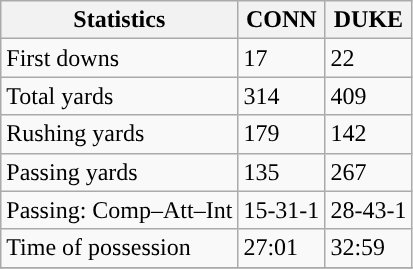<table class="wikitable" style="float: left;">
<tr>
<th>Statistics</th>
<th>CONN</th>
<th>DUKE</th>
</tr>
<tr>
<td>First downs</td>
<td>17</td>
<td>22</td>
</tr>
<tr>
<td>Total yards</td>
<td>314</td>
<td>409</td>
</tr>
<tr>
<td>Rushing yards</td>
<td>179</td>
<td>142</td>
</tr>
<tr>
<td>Passing yards</td>
<td>135</td>
<td>267</td>
</tr>
<tr>
<td>Passing: Comp–Att–Int</td>
<td>15-31-1</td>
<td>28-43-1</td>
</tr>
<tr>
<td>Time of possession</td>
<td>27:01</td>
<td>32:59</td>
</tr>
<tr>
</tr>
</table>
